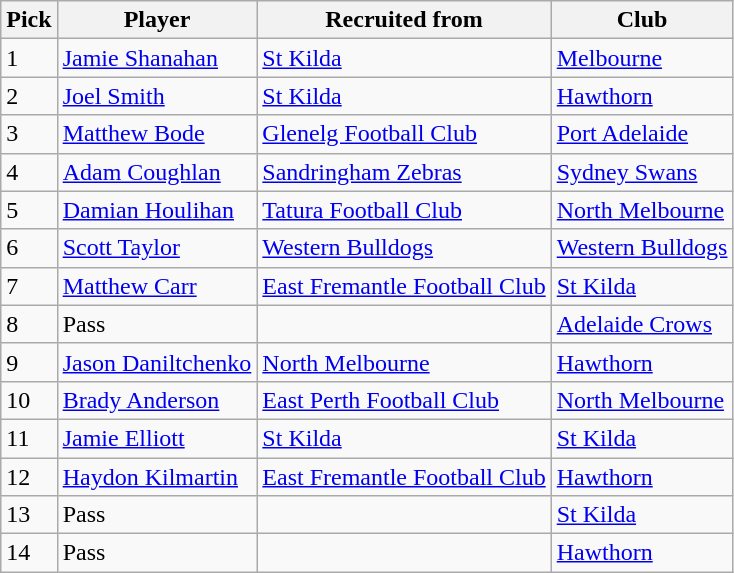<table class="wikitable sortable">
<tr>
<th>Pick</th>
<th>Player</th>
<th>Recruited from</th>
<th>Club</th>
</tr>
<tr>
<td>1</td>
<td><a href='#'>Jamie Shanahan</a></td>
<td><a href='#'>St Kilda</a></td>
<td><a href='#'>Melbourne</a></td>
</tr>
<tr>
<td>2</td>
<td><a href='#'>Joel Smith</a></td>
<td><a href='#'>St Kilda</a></td>
<td><a href='#'>Hawthorn</a></td>
</tr>
<tr>
<td>3</td>
<td><a href='#'>Matthew Bode</a></td>
<td><a href='#'>Glenelg Football Club</a></td>
<td><a href='#'>Port Adelaide</a></td>
</tr>
<tr>
<td>4</td>
<td><a href='#'>Adam Coughlan</a></td>
<td><a href='#'>Sandringham Zebras</a></td>
<td><a href='#'>Sydney Swans</a></td>
</tr>
<tr>
<td>5</td>
<td><a href='#'>Damian Houlihan</a></td>
<td><a href='#'>Tatura Football Club</a></td>
<td><a href='#'>North Melbourne</a></td>
</tr>
<tr>
<td>6</td>
<td><a href='#'>Scott Taylor</a></td>
<td><a href='#'>Western Bulldogs</a></td>
<td><a href='#'>Western Bulldogs</a></td>
</tr>
<tr>
<td>7</td>
<td><a href='#'>Matthew Carr</a></td>
<td><a href='#'>East Fremantle Football Club</a></td>
<td><a href='#'>St Kilda</a></td>
</tr>
<tr>
<td>8</td>
<td>Pass</td>
<td></td>
<td><a href='#'>Adelaide Crows</a></td>
</tr>
<tr>
<td>9</td>
<td><a href='#'>Jason Daniltchenko</a></td>
<td><a href='#'>North Melbourne</a></td>
<td><a href='#'>Hawthorn</a></td>
</tr>
<tr>
<td>10</td>
<td><a href='#'>Brady Anderson</a></td>
<td><a href='#'>East Perth Football Club</a></td>
<td><a href='#'>North Melbourne</a></td>
</tr>
<tr>
<td>11</td>
<td><a href='#'>Jamie Elliott</a></td>
<td><a href='#'>St Kilda</a></td>
<td><a href='#'>St Kilda</a></td>
</tr>
<tr>
<td>12</td>
<td><a href='#'>Haydon Kilmartin</a></td>
<td><a href='#'>East Fremantle Football Club</a></td>
<td><a href='#'>Hawthorn</a></td>
</tr>
<tr>
<td>13</td>
<td>Pass</td>
<td></td>
<td><a href='#'>St Kilda</a></td>
</tr>
<tr>
<td>14</td>
<td>Pass</td>
<td></td>
<td><a href='#'>Hawthorn</a></td>
</tr>
</table>
